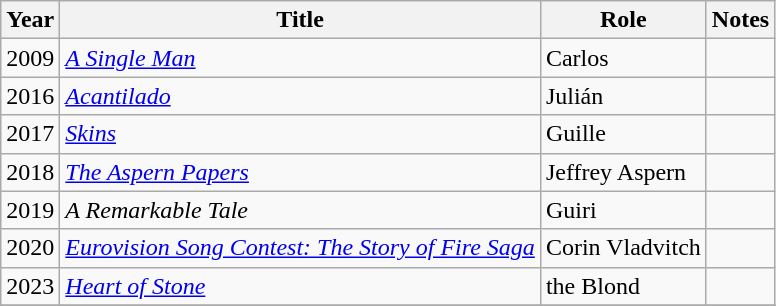<table class="wikitable sortable">
<tr>
<th>Year</th>
<th>Title</th>
<th>Role</th>
<th class="unsortable">Notes</th>
</tr>
<tr>
<td>2009</td>
<td><em><a href='#'>A Single Man</a></em></td>
<td>Carlos</td>
<td></td>
</tr>
<tr>
<td>2016</td>
<td><em><a href='#'>Acantilado</a></em></td>
<td>Julián</td>
<td></td>
</tr>
<tr>
<td>2017</td>
<td><em><a href='#'>Skins</a></em></td>
<td>Guille</td>
<td></td>
</tr>
<tr>
<td>2018</td>
<td><em><a href='#'>The Aspern Papers</a></em></td>
<td>Jeffrey Aspern</td>
<td></td>
</tr>
<tr>
<td>2019</td>
<td><em>A Remarkable Tale</em></td>
<td>Guiri</td>
<td></td>
</tr>
<tr>
<td>2020</td>
<td><em><a href='#'>Eurovision Song Contest: The Story of Fire Saga</a></em></td>
<td>Corin Vladvitch</td>
<td></td>
</tr>
<tr>
<td>2023</td>
<td><em><a href='#'>Heart of Stone</a></em></td>
<td>the Blond</td>
<td></td>
</tr>
<tr>
</tr>
</table>
